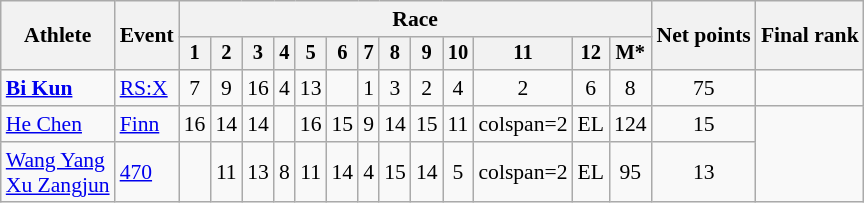<table class="wikitable" style="font-size:90%">
<tr>
<th rowspan="2">Athlete</th>
<th rowspan="2">Event</th>
<th colspan=13>Race</th>
<th rowspan=2>Net points</th>
<th rowspan=2>Final rank</th>
</tr>
<tr style="font-size:95%">
<th>1</th>
<th>2</th>
<th>3</th>
<th>4</th>
<th>5</th>
<th>6</th>
<th>7</th>
<th>8</th>
<th>9</th>
<th>10</th>
<th>11</th>
<th>12</th>
<th>M*</th>
</tr>
<tr align=center>
<td align=left><strong><a href='#'>Bi Kun</a></strong></td>
<td align=left><a href='#'>RS:X</a></td>
<td>7</td>
<td>9</td>
<td>16</td>
<td>4</td>
<td>13</td>
<td></td>
<td>1</td>
<td>3</td>
<td>2</td>
<td>4</td>
<td>2</td>
<td>6</td>
<td>8</td>
<td>75</td>
<td></td>
</tr>
<tr align=center>
<td align=left><a href='#'>He Chen</a></td>
<td align=left><a href='#'>Finn</a></td>
<td>16</td>
<td>14</td>
<td>14</td>
<td></td>
<td>16</td>
<td>15</td>
<td>9</td>
<td>14</td>
<td>15</td>
<td>11</td>
<td>colspan=2 </td>
<td>EL</td>
<td>124</td>
<td>15</td>
</tr>
<tr align=center>
<td align=left><a href='#'>Wang Yang</a><br><a href='#'>Xu Zangjun</a></td>
<td align=left><a href='#'>470</a></td>
<td></td>
<td>11</td>
<td>13</td>
<td>8</td>
<td>11</td>
<td>14</td>
<td>4</td>
<td>15</td>
<td>14</td>
<td>5</td>
<td>colspan=2 </td>
<td>EL</td>
<td>95</td>
<td>13</td>
</tr>
</table>
